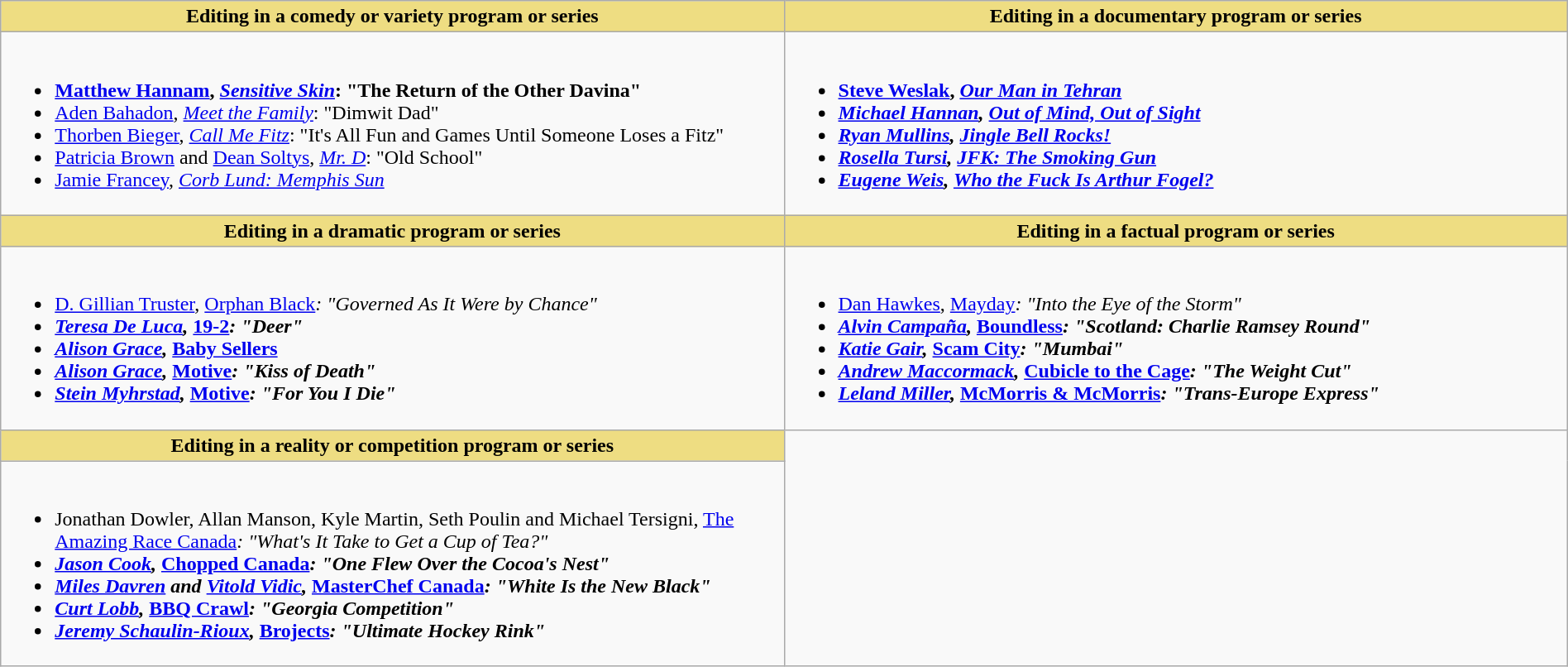<table class=wikitable width="100%">
<tr>
<th style="background:#EEDD82; width:50%">Editing in a comedy or variety program or series</th>
<th style="background:#EEDD82; width:50%">Editing in a documentary program or series</th>
</tr>
<tr>
<td valign="top"><br><ul><li> <strong><a href='#'>Matthew Hannam</a>, <em><a href='#'>Sensitive Skin</a></em>: "The Return of the Other Davina"</strong></li><li><a href='#'>Aden Bahadon</a>, <em><a href='#'>Meet the Family</a></em>: "Dimwit Dad"</li><li><a href='#'>Thorben Bieger</a>, <em><a href='#'>Call Me Fitz</a></em>: "It's All Fun and Games Until Someone Loses a Fitz"</li><li><a href='#'>Patricia Brown</a> and <a href='#'>Dean Soltys</a>, <em><a href='#'>Mr. D</a></em>: "Old School"</li><li><a href='#'>Jamie Francey</a>, <em><a href='#'>Corb Lund: Memphis Sun</a></em></li></ul></td>
<td valign="top"><br><ul><li> <strong><a href='#'>Steve Weslak</a>, <em><a href='#'>Our Man in Tehran</a><strong><em></li><li><a href='#'>Michael Hannan</a>, </em><a href='#'>Out of Mind, Out of Sight</a><em></li><li><a href='#'>Ryan Mullins</a>, </em><a href='#'>Jingle Bell Rocks!</a><em></li><li><a href='#'>Rosella Tursi</a>, </em><a href='#'>JFK: The Smoking Gun</a><em></li><li><a href='#'>Eugene Weis</a>, </em><a href='#'>Who the Fuck Is Arthur Fogel?</a><em></li></ul></td>
</tr>
<tr>
<th style="background:#EEDD82; width:50%">Editing in a dramatic program or series</th>
<th style="background:#EEDD82; width:50%">Editing in a factual program or series</th>
</tr>
<tr>
<td valign="top"><br><ul><li> </strong><a href='#'>D. Gillian Truster</a>, </em><a href='#'>Orphan Black</a><em>: "Governed As It Were by Chance"<strong></li><li><a href='#'>Teresa De Luca</a>, </em><a href='#'>19-2</a><em>: "Deer"</li><li><a href='#'>Alison Grace</a>, </em><a href='#'>Baby Sellers</a><em></li><li><a href='#'>Alison Grace</a>, </em><a href='#'>Motive</a><em>: "Kiss of Death"</li><li><a href='#'>Stein Myhrstad</a>, </em><a href='#'>Motive</a><em>: "For You I Die"</li></ul></td>
<td valign="top"><br><ul><li> </strong><a href='#'>Dan Hawkes</a>, </em><a href='#'>Mayday</a><em>: "Into the Eye of the Storm"<strong></li><li><a href='#'>Alvin Campaña</a>, </em><a href='#'>Boundless</a><em>: "Scotland: Charlie Ramsey Round"</li><li><a href='#'>Katie Gair</a>, </em><a href='#'>Scam City</a><em>: "Mumbai"</li><li><a href='#'>Andrew Maccormack</a>, </em><a href='#'>Cubicle to the Cage</a><em>: "The Weight Cut"</li><li><a href='#'>Leland Miller</a>, </em><a href='#'>McMorris & McMorris</a><em>: "Trans-Europe Express"</li></ul></td>
</tr>
<tr>
<th style="background:#EEDD82; width:50%">Editing in a reality or competition program or series</th>
</tr>
<tr>
<td valign="top"><br><ul><li> </strong>Jonathan Dowler, Allan Manson, Kyle Martin, Seth Poulin and Michael Tersigni, </em><a href='#'>The Amazing Race Canada</a><em>: "What's It Take to Get a Cup of Tea?"<strong></li><li><a href='#'>Jason Cook</a>, </em><a href='#'>Chopped Canada</a><em>: "One Flew Over the Cocoa's Nest"</li><li><a href='#'>Miles Davren</a> and <a href='#'>Vitold Vidic</a>, </em><a href='#'>MasterChef Canada</a><em>: "White Is the New Black"</li><li><a href='#'>Curt Lobb</a>, </em><a href='#'>BBQ Crawl</a><em>: "Georgia Competition"</li><li><a href='#'>Jeremy Schaulin-Rioux</a>, </em><a href='#'>Brojects</a><em>: "Ultimate Hockey Rink"</li></ul></td>
</tr>
</table>
